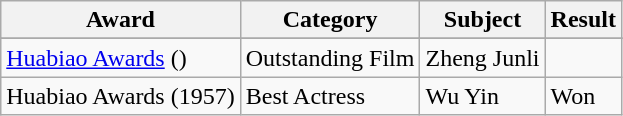<table class="wikitable">
<tr>
<th>Award</th>
<th>Category</th>
<th>Subject</th>
<th>Result</th>
</tr>
<tr>
</tr>
<tr>
<td><a href='#'>Huabiao Awards</a> ()</td>
<td>Outstanding Film</td>
<td>Zheng Junli</td>
<td></td>
</tr>
<tr>
<td>Huabiao Awards (1957)</td>
<td>Best Actress</td>
<td>Wu Yin</td>
<td>Won </td>
</tr>
</table>
